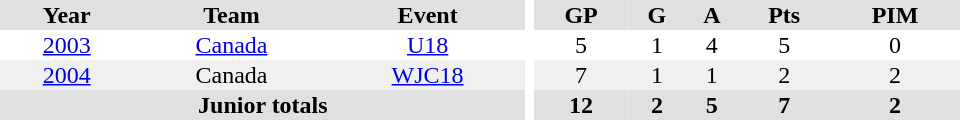<table border="0" cellpadding="1" cellspacing="0" ID="Table3" style="text-align:center; width:40em">
<tr bgcolor="#e0e0e0">
<th>Year</th>
<th>Team</th>
<th>Event</th>
<th rowspan="102" bgcolor="#ffffff"></th>
<th>GP</th>
<th>G</th>
<th>A</th>
<th>Pts</th>
<th>PIM</th>
</tr>
<tr>
<td><a href='#'>2003</a></td>
<td><a href='#'>Canada</a></td>
<td><a href='#'>U18</a></td>
<td>5</td>
<td>1</td>
<td>4</td>
<td>5</td>
<td>0</td>
</tr>
<tr bgcolor="#f0f0f0">
<td><a href='#'>2004</a></td>
<td>Canada</td>
<td><a href='#'>WJC18</a></td>
<td>7</td>
<td>1</td>
<td>1</td>
<td>2</td>
<td>2</td>
</tr>
<tr bgcolor="#e0e0e0">
<th colspan="3">Junior totals</th>
<th>12</th>
<th>2</th>
<th>5</th>
<th>7</th>
<th>2</th>
</tr>
</table>
